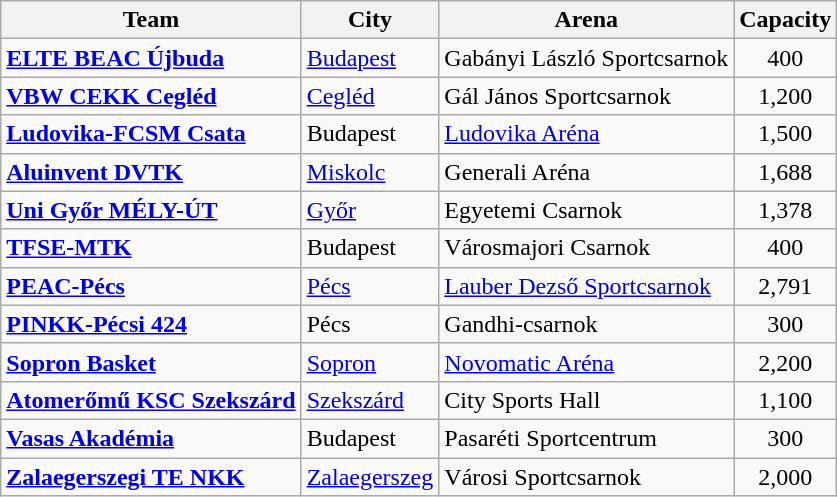<table class="wikitable sortable">
<tr>
<th>Team</th>
<th>City</th>
<th>Arena</th>
<th>Capacity</th>
</tr>
<tr>
<td><strong><a href='#'>ELTE BEAC Újbuda</a></strong></td>
<td><a href='#'>Budapest</a></td>
<td>Gabányi László Sportcsarnok</td>
<td align="center">400</td>
</tr>
<tr>
<td><strong><a href='#'>VBW CEKK Cegléd</a></strong></td>
<td><a href='#'>Cegléd</a></td>
<td>Gál János Sportcsarnok</td>
<td align="center">1,200</td>
</tr>
<tr>
<td><strong><a href='#'>Ludovika-FCSM Csata</a></strong></td>
<td>Budapest</td>
<td><a href='#'>Ludovika Aréna</a></td>
<td align="center">1,500</td>
</tr>
<tr>
<td><strong><a href='#'>Aluinvent DVTK</a></strong></td>
<td><a href='#'>Miskolc</a></td>
<td>Generali Aréna</td>
<td align="center">1,688</td>
</tr>
<tr>
<td><strong><a href='#'>Uni Győr MÉLY-ÚT</a></strong></td>
<td><a href='#'>Győr</a></td>
<td>Egyetemi Csarnok</td>
<td align="center">1,378</td>
</tr>
<tr>
<td><strong><a href='#'>TFSE-MTK</a></strong></td>
<td>Budapest</td>
<td>Városmajori Csarnok</td>
<td align="center">400</td>
</tr>
<tr>
<td><strong><a href='#'>PEAC-Pécs</a></strong></td>
<td><a href='#'>Pécs</a></td>
<td><a href='#'>Lauber Dezső Sportcsarnok</a></td>
<td align="center">2,791</td>
</tr>
<tr>
<td><strong><a href='#'>PINKK-Pécsi 424</a></strong></td>
<td>Pécs</td>
<td>Gandhi-csarnok</td>
<td align="center">300</td>
</tr>
<tr>
<td><strong><a href='#'>Sopron Basket</a></strong></td>
<td><a href='#'>Sopron</a></td>
<td><a href='#'>Novomatic Aréna</a></td>
<td align="center">2,200</td>
</tr>
<tr>
<td><strong><a href='#'>Atomerőmű KSC Szekszárd</a></strong></td>
<td><a href='#'>Szekszárd</a></td>
<td>City Sports Hall</td>
<td align="center">1,100</td>
</tr>
<tr>
<td><strong><a href='#'>Vasas Akadémia</a></strong></td>
<td>Budapest</td>
<td>Pasaréti Sportcentrum</td>
<td align="center">300</td>
</tr>
<tr>
<td><strong><a href='#'>Zalaegerszegi TE NKK</a></strong></td>
<td><a href='#'>Zalaegerszeg</a></td>
<td>Városi Sportcsarnok</td>
<td align="center">2,000</td>
</tr>
</table>
